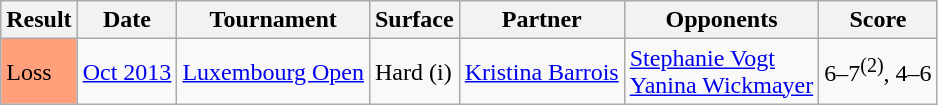<table class="sortable wikitable">
<tr>
<th>Result</th>
<th>Date</th>
<th>Tournament</th>
<th>Surface</th>
<th>Partner</th>
<th>Opponents</th>
<th class="unsortable">Score</th>
</tr>
<tr>
<td style="background:#ffa07a;">Loss</td>
<td><a href='#'>Oct 2013</a></td>
<td><a href='#'>Luxembourg Open</a></td>
<td>Hard (i)</td>
<td> <a href='#'>Kristina Barrois</a></td>
<td> <a href='#'>Stephanie Vogt</a> <br>  <a href='#'>Yanina Wickmayer</a></td>
<td>6–7<sup>(2)</sup>, 4–6</td>
</tr>
</table>
